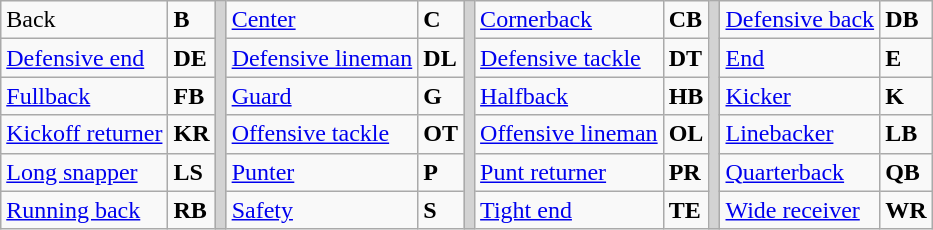<table class="wikitable">
<tr>
<td>Back</td>
<td><strong>B</strong></td>
<td rowSpan="6" style="background-color:lightgrey;"></td>
<td><a href='#'>Center</a></td>
<td><strong>C</strong></td>
<td rowSpan="6" style="background-color:lightgrey;"></td>
<td><a href='#'>Cornerback</a></td>
<td><strong>CB</strong></td>
<td rowSpan="6" style="background-color:lightgrey;"></td>
<td><a href='#'>Defensive back</a></td>
<td><strong>DB</strong></td>
</tr>
<tr>
<td><a href='#'>Defensive end</a></td>
<td><strong>DE</strong></td>
<td><a href='#'>Defensive lineman</a></td>
<td><strong>DL</strong></td>
<td><a href='#'>Defensive tackle</a></td>
<td><strong>DT</strong></td>
<td><a href='#'>End</a></td>
<td><strong>E</strong></td>
</tr>
<tr>
<td><a href='#'>Fullback</a></td>
<td><strong>FB</strong></td>
<td><a href='#'>Guard</a></td>
<td><strong>G</strong></td>
<td><a href='#'>Halfback</a></td>
<td><strong>HB</strong></td>
<td><a href='#'>Kicker</a></td>
<td><strong>K</strong></td>
</tr>
<tr>
<td><a href='#'>Kickoff returner</a></td>
<td><strong>KR</strong></td>
<td><a href='#'>Offensive tackle</a></td>
<td><strong>OT</strong></td>
<td><a href='#'>Offensive lineman</a></td>
<td><strong>OL</strong></td>
<td><a href='#'>Linebacker</a></td>
<td><strong>LB</strong></td>
</tr>
<tr>
<td><a href='#'>Long snapper</a></td>
<td><strong>LS</strong></td>
<td><a href='#'>Punter</a></td>
<td><strong>P</strong></td>
<td><a href='#'>Punt returner</a></td>
<td><strong>PR</strong></td>
<td><a href='#'>Quarterback</a></td>
<td><strong>QB</strong></td>
</tr>
<tr>
<td><a href='#'>Running back</a></td>
<td><strong>RB</strong></td>
<td><a href='#'>Safety</a></td>
<td><strong>S</strong></td>
<td><a href='#'>Tight end</a></td>
<td><strong>TE</strong></td>
<td><a href='#'>Wide receiver</a></td>
<td><strong>WR</strong></td>
</tr>
</table>
